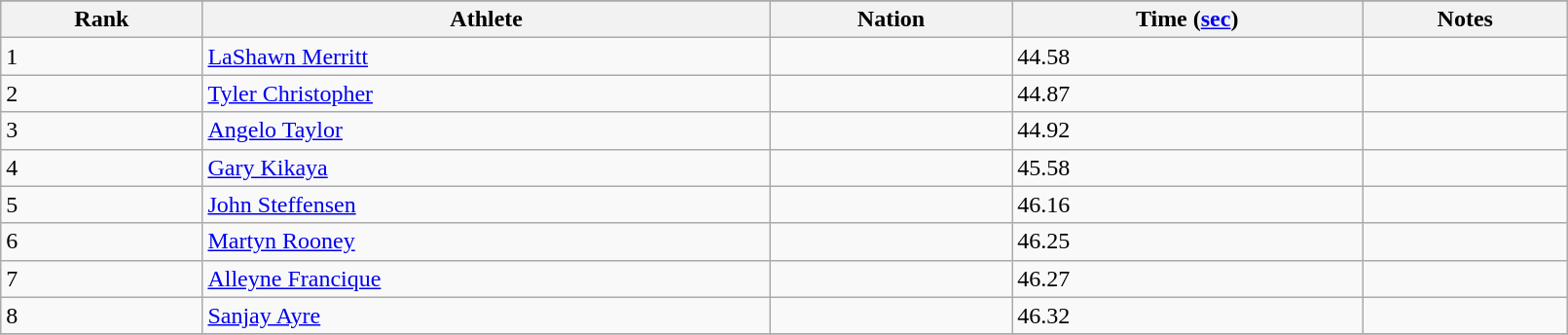<table class="wikitable" width=85%>
<tr>
</tr>
<tr>
<th>Rank</th>
<th>Athlete</th>
<th>Nation</th>
<th>Time (<a href='#'>sec</a>)</th>
<th>Notes</th>
</tr>
<tr>
<td>1</td>
<td><a href='#'>LaShawn Merritt</a></td>
<td></td>
<td>44.58</td>
<td></td>
</tr>
<tr>
<td>2</td>
<td><a href='#'>Tyler Christopher</a></td>
<td></td>
<td>44.87</td>
<td></td>
</tr>
<tr>
<td>3</td>
<td><a href='#'>Angelo Taylor</a></td>
<td></td>
<td>44.92</td>
<td></td>
</tr>
<tr>
<td>4</td>
<td><a href='#'>Gary Kikaya</a></td>
<td></td>
<td>45.58</td>
<td></td>
</tr>
<tr>
<td>5</td>
<td><a href='#'>John Steffensen</a></td>
<td></td>
<td>46.16</td>
<td></td>
</tr>
<tr>
<td>6</td>
<td><a href='#'>Martyn Rooney</a></td>
<td></td>
<td>46.25</td>
<td></td>
</tr>
<tr>
<td>7</td>
<td><a href='#'>Alleyne Francique</a></td>
<td></td>
<td>46.27</td>
<td></td>
</tr>
<tr>
<td>8</td>
<td><a href='#'>Sanjay Ayre</a></td>
<td></td>
<td>46.32</td>
<td></td>
</tr>
<tr>
</tr>
</table>
